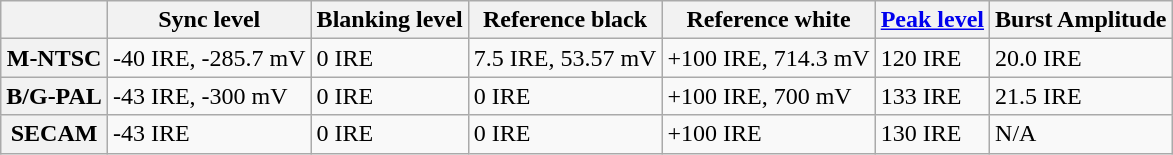<table class="wikitable" border="1">
<tr>
<th></th>
<th>Sync level</th>
<th>Blanking level</th>
<th>Reference black</th>
<th>Reference white</th>
<th><a href='#'>Peak level</a></th>
<th>Burst Amplitude</th>
</tr>
<tr>
<th>M-NTSC</th>
<td>-40 IRE, -285.7 mV</td>
<td>0 IRE</td>
<td>7.5 IRE, 53.57 mV</td>
<td>+100 IRE, 714.3 mV</td>
<td>120 IRE</td>
<td>20.0 IRE</td>
</tr>
<tr>
<th>B/G-PAL</th>
<td>-43 IRE, -300 mV</td>
<td>0 IRE</td>
<td>0 IRE</td>
<td>+100 IRE, 700 mV</td>
<td>133 IRE</td>
<td>21.5 IRE</td>
</tr>
<tr>
<th>SECAM</th>
<td>-43 IRE</td>
<td>0 IRE</td>
<td>0 IRE</td>
<td>+100 IRE</td>
<td>130 IRE</td>
<td>N/A</td>
</tr>
</table>
